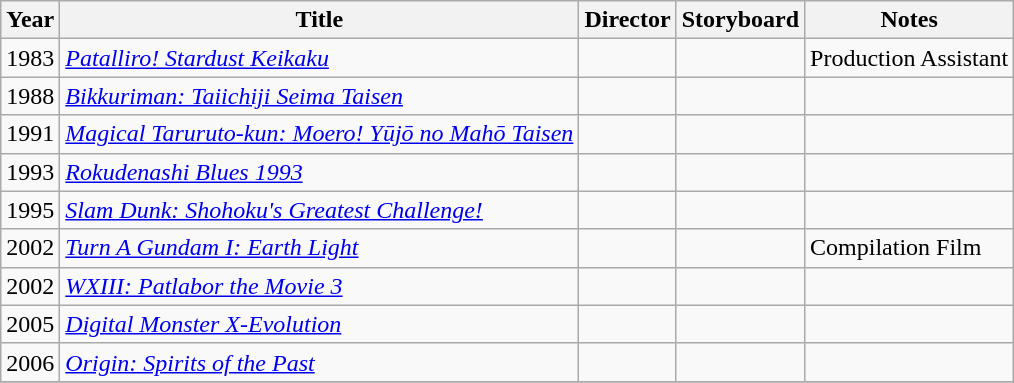<table class="wikitable sortable">
<tr>
<th>Year</th>
<th>Title</th>
<th>Director</th>
<th>Storyboard</th>
<th>Notes</th>
</tr>
<tr>
<td>1983</td>
<td><em><a href='#'>Patalliro! Stardust Keikaku</a></em></td>
<td></td>
<td></td>
<td>Production Assistant</td>
</tr>
<tr>
<td>1988</td>
<td><em><a href='#'>Bikkuriman: Taiichiji Seima Taisen</a></em></td>
<td></td>
<td></td>
<td></td>
</tr>
<tr>
<td>1991</td>
<td><em><a href='#'>Magical Taruruto-kun: Moero! Yūjō no Mahō Taisen</a></em></td>
<td></td>
<td></td>
<td></td>
</tr>
<tr>
<td>1993</td>
<td><em><a href='#'>Rokudenashi Blues 1993</a></em></td>
<td></td>
<td></td>
<td></td>
</tr>
<tr>
<td>1995</td>
<td><em><a href='#'>Slam Dunk: Shohoku's Greatest Challenge!</a></em></td>
<td></td>
<td></td>
<td></td>
</tr>
<tr>
<td>2002</td>
<td><em><a href='#'>Turn A Gundam I: Earth Light</a></em></td>
<td></td>
<td></td>
<td>Compilation Film</td>
</tr>
<tr>
<td>2002</td>
<td><em><a href='#'>WXIII: Patlabor the Movie 3</a></em></td>
<td></td>
<td></td>
<td></td>
</tr>
<tr>
<td>2005</td>
<td><em><a href='#'>Digital Monster X-Evolution</a></em></td>
<td></td>
<td></td>
<td></td>
</tr>
<tr>
<td>2006</td>
<td><em><a href='#'>Origin: Spirits of the Past</a></em></td>
<td></td>
<td></td>
<td></td>
</tr>
<tr>
</tr>
</table>
